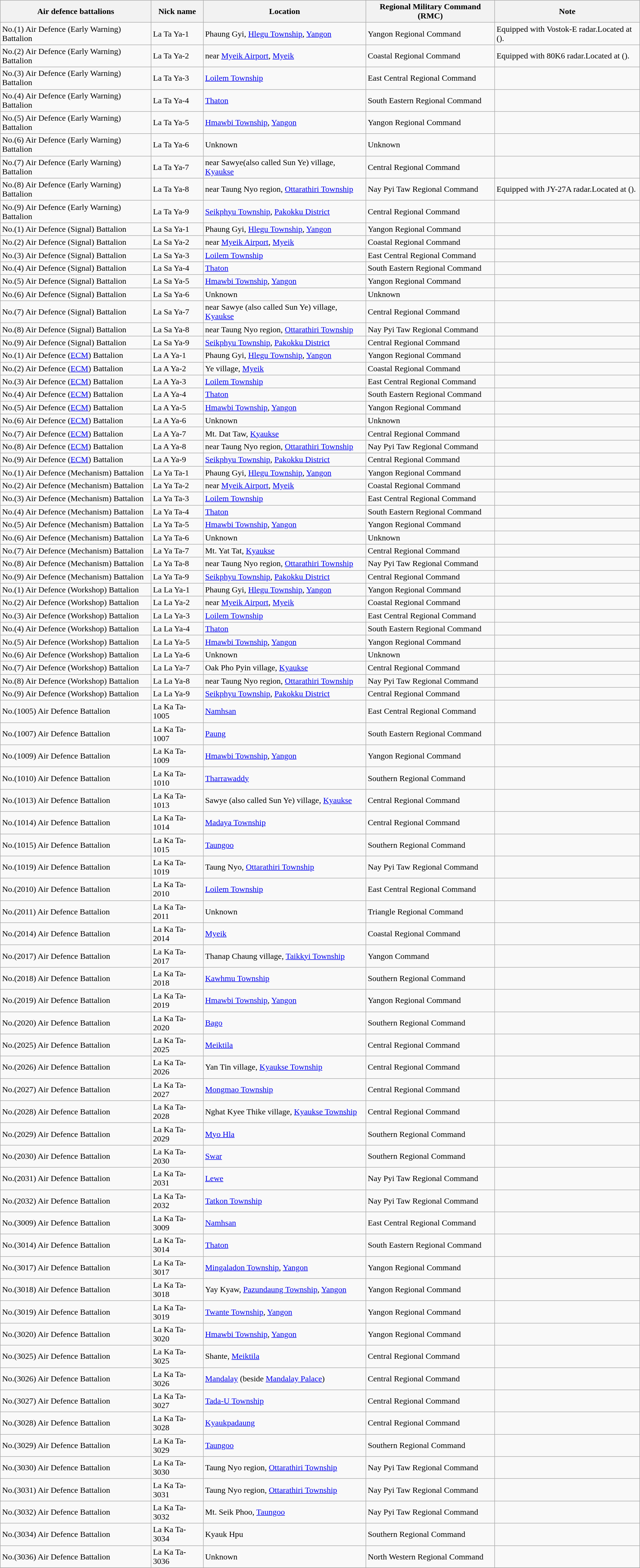<table class="wikitable">
<tr>
<th>Air defence battalions</th>
<th>Nick name</th>
<th>Location</th>
<th>Regional Military Command (RMC)</th>
<th>Note</th>
</tr>
<tr>
<td>No.(1) Air Defence (Early Warning) Battalion</td>
<td>La Ta Ya-1</td>
<td>Phaung Gyi, <a href='#'>Hlegu Township</a>, <a href='#'>Yangon</a></td>
<td>Yangon Regional Command</td>
<td>Equipped with Vostok-E radar.Located at ().</td>
</tr>
<tr>
<td>No.(2) Air Defence (Early Warning) Battalion</td>
<td>La Ta Ya-2</td>
<td>near <a href='#'>Myeik Airport</a>, <a href='#'>Myeik</a></td>
<td>Coastal Regional Command</td>
<td>Equipped with 80K6 radar.Located at ().</td>
</tr>
<tr>
<td>No.(3) Air Defence (Early Warning) Battalion</td>
<td>La Ta Ya-3</td>
<td><a href='#'>Loilem Township</a></td>
<td>East Central Regional Command</td>
<td></td>
</tr>
<tr>
<td>No.(4) Air Defence (Early Warning) Battalion</td>
<td>La Ta Ya-4</td>
<td><a href='#'>Thaton</a></td>
<td>South Eastern Regional Command</td>
<td></td>
</tr>
<tr>
<td>No.(5) Air Defence (Early Warning) Battalion</td>
<td>La Ta Ya-5</td>
<td><a href='#'>Hmawbi Township</a>, <a href='#'>Yangon</a></td>
<td>Yangon Regional Command</td>
<td></td>
</tr>
<tr>
<td>No.(6) Air Defence (Early Warning) Battalion</td>
<td>La Ta Ya-6</td>
<td>Unknown</td>
<td>Unknown</td>
<td></td>
</tr>
<tr>
<td>No.(7) Air Defence (Early Warning) Battalion</td>
<td>La Ta Ya-7</td>
<td>near Sawye(also called Sun Ye) village, <a href='#'>Kyaukse</a></td>
<td>Central Regional Command</td>
<td></td>
</tr>
<tr>
<td>No.(8) Air Defence (Early Warning) Battalion</td>
<td>La Ta Ya-8</td>
<td>near Taung Nyo region, <a href='#'>Ottarathiri Township</a></td>
<td>Nay Pyi Taw Regional Command</td>
<td>Equipped with JY-27A radar.Located at ().</td>
</tr>
<tr>
<td>No.(9) Air Defence (Early Warning) Battalion</td>
<td>La Ta Ya-9</td>
<td><a href='#'>Seikphyu Township</a>, <a href='#'>Pakokku District</a></td>
<td>Central Regional Command</td>
<td></td>
</tr>
<tr>
<td>No.(1) Air Defence (Signal) Battalion</td>
<td>La Sa Ya-1</td>
<td>Phaung Gyi, <a href='#'>Hlegu Township</a>, <a href='#'>Yangon</a></td>
<td>Yangon Regional Command</td>
<td></td>
</tr>
<tr>
<td>No.(2) Air Defence (Signal) Battalion</td>
<td>La Sa Ya-2</td>
<td>near <a href='#'>Myeik Airport</a>, <a href='#'>Myeik</a></td>
<td>Coastal Regional Command</td>
<td></td>
</tr>
<tr>
<td>No.(3) Air Defence (Signal) Battalion</td>
<td>La Sa Ya-3</td>
<td><a href='#'>Loilem Township</a></td>
<td>East Central Regional Command</td>
<td></td>
</tr>
<tr>
<td>No.(4) Air Defence (Signal) Battalion</td>
<td>La Sa Ya-4</td>
<td><a href='#'>Thaton</a></td>
<td>South Eastern Regional Command</td>
<td></td>
</tr>
<tr>
<td>No.(5) Air Defence (Signal) Battalion</td>
<td>La Sa Ya-5</td>
<td><a href='#'>Hmawbi Township</a>, <a href='#'>Yangon</a></td>
<td>Yangon Regional Command</td>
<td></td>
</tr>
<tr>
<td>No.(6) Air Defence (Signal) Battalion</td>
<td>La Sa Ya-6</td>
<td>Unknown</td>
<td>Unknown</td>
<td></td>
</tr>
<tr>
<td>No.(7) Air Defence (Signal) Battalion</td>
<td>La Sa Ya-7</td>
<td>near Sawye (also called Sun Ye) village, <a href='#'>Kyaukse</a></td>
<td>Central Regional Command</td>
<td></td>
</tr>
<tr>
<td>No.(8) Air Defence (Signal) Battalion</td>
<td>La Sa Ya-8</td>
<td>near Taung Nyo region, <a href='#'>Ottarathiri Township</a></td>
<td>Nay Pyi Taw Regional Command</td>
<td></td>
</tr>
<tr>
<td>No.(9) Air Defence (Signal) Battalion</td>
<td>La Sa Ya-9</td>
<td><a href='#'>Seikphyu Township</a>, <a href='#'>Pakokku District</a></td>
<td>Central Regional Command</td>
<td></td>
</tr>
<tr>
<td>No.(1) Air Defence (<a href='#'>ECM</a>) Battalion</td>
<td>La A Ya-1</td>
<td>Phaung Gyi, <a href='#'>Hlegu Township</a>, <a href='#'>Yangon</a></td>
<td>Yangon Regional Command</td>
<td></td>
</tr>
<tr>
<td>No.(2) Air Defence (<a href='#'>ECM</a>) Battalion</td>
<td>La A Ya-2</td>
<td>Ye village, <a href='#'>Myeik</a></td>
<td>Coastal Regional Command</td>
<td></td>
</tr>
<tr>
<td>No.(3) Air Defence (<a href='#'>ECM</a>) Battalion</td>
<td>La A Ya-3</td>
<td><a href='#'>Loilem Township</a></td>
<td>East Central Regional Command</td>
<td></td>
</tr>
<tr>
<td>No.(4) Air Defence (<a href='#'>ECM</a>) Battalion</td>
<td>La A Ya-4</td>
<td><a href='#'>Thaton</a></td>
<td>South Eastern Regional Command</td>
<td></td>
</tr>
<tr>
<td>No.(5) Air Defence (<a href='#'>ECM</a>) Battalion</td>
<td>La A Ya-5</td>
<td><a href='#'>Hmawbi Township</a>, <a href='#'>Yangon</a></td>
<td>Yangon Regional Command</td>
<td></td>
</tr>
<tr>
<td>No.(6) Air Defence (<a href='#'>ECM</a>) Battalion</td>
<td>La A Ya-6</td>
<td>Unknown</td>
<td>Unknown</td>
<td></td>
</tr>
<tr>
<td>No.(7) Air Defence (<a href='#'>ECM</a>) Battalion</td>
<td>La A Ya-7</td>
<td>Mt. Dat Taw, <a href='#'>Kyaukse</a></td>
<td>Central Regional Command</td>
<td></td>
</tr>
<tr>
<td>No.(8) Air Defence (<a href='#'>ECM</a>) Battalion</td>
<td>La A Ya-8</td>
<td>near Taung Nyo region, <a href='#'>Ottarathiri Township</a></td>
<td>Nay Pyi Taw Regional Command</td>
<td></td>
</tr>
<tr>
<td>No.(9) Air Defence (<a href='#'>ECM</a>) Battalion</td>
<td>La A Ya-9</td>
<td><a href='#'>Seikphyu Township</a>, <a href='#'>Pakokku District</a></td>
<td>Central Regional Command</td>
<td></td>
</tr>
<tr>
<td>No.(1) Air Defence (Mechanism) Battalion</td>
<td>La Ya Ta-1</td>
<td>Phaung Gyi, <a href='#'>Hlegu Township</a>, <a href='#'>Yangon</a></td>
<td>Yangon Regional Command</td>
<td></td>
</tr>
<tr>
<td>No.(2) Air Defence (Mechanism) Battalion</td>
<td>La Ya Ta-2</td>
<td>near <a href='#'>Myeik Airport</a>, <a href='#'>Myeik</a></td>
<td>Coastal Regional Command</td>
<td></td>
</tr>
<tr>
<td>No.(3) Air Defence (Mechanism) Battalion</td>
<td>La Ya Ta-3</td>
<td><a href='#'>Loilem Township</a></td>
<td>East Central Regional Command</td>
<td></td>
</tr>
<tr>
<td>No.(4) Air Defence (Mechanism) Battalion</td>
<td>La Ya Ta-4</td>
<td><a href='#'>Thaton</a></td>
<td>South Eastern Regional Command</td>
<td></td>
</tr>
<tr>
<td>No.(5) Air Defence (Mechanism) Battalion</td>
<td>La Ya Ta-5</td>
<td><a href='#'>Hmawbi Township</a>, <a href='#'>Yangon</a></td>
<td>Yangon Regional Command</td>
<td></td>
</tr>
<tr>
<td>No.(6) Air Defence (Mechanism) Battalion</td>
<td>La Ya Ta-6</td>
<td>Unknown</td>
<td>Unknown</td>
<td></td>
</tr>
<tr>
<td>No.(7) Air Defence (Mechanism) Battalion</td>
<td>La Ya Ta-7</td>
<td>Mt. Yat Tat, <a href='#'>Kyaukse</a></td>
<td>Central Regional Command</td>
<td></td>
</tr>
<tr>
<td>No.(8) Air Defence (Mechanism) Battalion</td>
<td>La Ya Ta-8</td>
<td>near Taung Nyo region, <a href='#'>Ottarathiri Township</a></td>
<td>Nay Pyi Taw Regional Command</td>
<td></td>
</tr>
<tr>
<td>No.(9) Air Defence (Mechanism) Battalion</td>
<td>La Ya Ta-9</td>
<td><a href='#'>Seikphyu Township</a>, <a href='#'>Pakokku District</a></td>
<td>Central Regional Command</td>
<td></td>
</tr>
<tr>
<td>No.(1) Air Defence (Workshop) Battalion</td>
<td>La La Ya-1</td>
<td>Phaung Gyi, <a href='#'>Hlegu Township</a>, <a href='#'>Yangon</a></td>
<td>Yangon Regional Command</td>
<td></td>
</tr>
<tr>
<td>No.(2) Air Defence (Workshop) Battalion</td>
<td>La La Ya-2</td>
<td>near <a href='#'>Myeik Airport</a>, <a href='#'>Myeik</a></td>
<td>Coastal Regional Command</td>
<td></td>
</tr>
<tr>
<td>No.(3) Air Defence (Workshop) Battalion</td>
<td>La La Ya-3</td>
<td><a href='#'>Loilem Township</a></td>
<td>East Central Regional Command</td>
<td></td>
</tr>
<tr>
<td>No.(4) Air Defence (Workshop) Battalion</td>
<td>La La Ya-4</td>
<td><a href='#'>Thaton</a></td>
<td>South Eastern Regional Command</td>
<td></td>
</tr>
<tr>
<td>No.(5) Air Defence (Workshop) Battalion</td>
<td>La La Ya-5</td>
<td><a href='#'>Hmawbi Township</a>, <a href='#'>Yangon</a></td>
<td>Yangon Regional Command</td>
<td></td>
</tr>
<tr>
<td>No.(6) Air Defence (Workshop) Battalion</td>
<td>La La Ya-6</td>
<td>Unknown</td>
<td>Unknown</td>
<td></td>
</tr>
<tr>
<td>No.(7) Air Defence (Workshop) Battalion</td>
<td>La La Ya-7</td>
<td>Oak Pho Pyin village, <a href='#'>Kyaukse</a></td>
<td>Central Regional Command</td>
<td></td>
</tr>
<tr>
<td>No.(8) Air Defence (Workshop) Battalion</td>
<td>La La Ya-8</td>
<td>near Taung Nyo region, <a href='#'>Ottarathiri Township</a></td>
<td>Nay Pyi Taw Regional Command</td>
<td></td>
</tr>
<tr>
<td>No.(9) Air Defence (Workshop) Battalion</td>
<td>La La Ya-9</td>
<td><a href='#'>Seikphyu Township</a>, <a href='#'>Pakokku District</a></td>
<td>Central Regional Command</td>
<td></td>
</tr>
<tr>
<td>No.(1005) Air Defence Battalion</td>
<td>La Ka Ta-1005</td>
<td><a href='#'>Namhsan</a></td>
<td>East Central Regional Command</td>
<td></td>
</tr>
<tr>
<td>No.(1007) Air Defence Battalion</td>
<td>La Ka Ta-1007</td>
<td><a href='#'>Paung</a></td>
<td>South Eastern Regional Command</td>
<td></td>
</tr>
<tr>
<td>No.(1009) Air Defence Battalion</td>
<td>La Ka Ta-1009</td>
<td><a href='#'>Hmawbi Township</a>, <a href='#'>Yangon</a></td>
<td>Yangon Regional Command</td>
<td></td>
</tr>
<tr>
<td>No.(1010) Air Defence Battalion</td>
<td>La Ka Ta-1010</td>
<td><a href='#'>Tharrawaddy</a></td>
<td>Southern Regional Command</td>
<td></td>
</tr>
<tr>
<td>No.(1013) Air Defence Battalion</td>
<td>La Ka Ta-1013</td>
<td>Sawye (also called Sun Ye) village, <a href='#'>Kyaukse</a></td>
<td>Central Regional Command</td>
<td></td>
</tr>
<tr>
<td>No.(1014) Air Defence Battalion</td>
<td>La Ka Ta-1014</td>
<td><a href='#'>Madaya Township</a></td>
<td>Central Regional Command</td>
<td></td>
</tr>
<tr>
<td>No.(1015) Air Defence Battalion</td>
<td>La Ka Ta-1015</td>
<td><a href='#'>Taungoo</a></td>
<td>Southern Regional Command</td>
<td></td>
</tr>
<tr>
<td>No.(1019) Air Defence Battalion</td>
<td>La Ka Ta-1019</td>
<td>Taung Nyo, <a href='#'>Ottarathiri Township</a></td>
<td>Nay Pyi Taw Regional Command</td>
<td></td>
</tr>
<tr>
<td>No.(2010) Air Defence Battalion</td>
<td>La Ka Ta-2010</td>
<td><a href='#'>Loilem Township</a></td>
<td>East Central Regional Command</td>
<td></td>
</tr>
<tr>
<td>No.(2011) Air Defence Battalion</td>
<td>La Ka Ta-2011</td>
<td>Unknown</td>
<td>Triangle Regional Command</td>
<td></td>
</tr>
<tr>
<td>No.(2014) Air Defence Battalion</td>
<td>La Ka Ta-2014</td>
<td><a href='#'>Myeik</a></td>
<td>Coastal Regional Command</td>
<td></td>
</tr>
<tr>
<td>No.(2017) Air Defence Battalion</td>
<td>La Ka Ta-2017</td>
<td>Thanap Chaung village, <a href='#'>Taikkyi Township</a></td>
<td>Yangon Command</td>
<td></td>
</tr>
<tr>
<td>No.(2018) Air Defence Battalion</td>
<td>La Ka Ta-2018</td>
<td><a href='#'>Kawhmu Township</a></td>
<td>Southern Regional Command</td>
<td></td>
</tr>
<tr>
<td>No.(2019) Air Defence Battalion</td>
<td>La Ka Ta-2019</td>
<td><a href='#'>Hmawbi Township</a>, <a href='#'>Yangon</a></td>
<td>Yangon Regional Command</td>
<td></td>
</tr>
<tr>
<td>No.(2020) Air Defence Battalion</td>
<td>La Ka Ta-2020</td>
<td><a href='#'>Bago</a></td>
<td>Southern Regional Command</td>
<td></td>
</tr>
<tr>
<td>No.(2025) Air Defence Battalion</td>
<td>La Ka Ta-2025</td>
<td><a href='#'>Meiktila</a></td>
<td>Central Regional Command</td>
<td></td>
</tr>
<tr>
<td>No.(2026) Air Defence Battalion</td>
<td>La Ka Ta-2026</td>
<td>Yan Tin village, <a href='#'>Kyaukse Township</a></td>
<td>Central Regional Command</td>
<td></td>
</tr>
<tr>
<td>No.(2027) Air Defence Battalion</td>
<td>La Ka Ta-2027</td>
<td><a href='#'>Mongmao Township</a></td>
<td>Central Regional Command</td>
<td></td>
</tr>
<tr>
<td>No.(2028) Air Defence Battalion</td>
<td>La Ka Ta-2028</td>
<td>Nghat Kyee Thike village, <a href='#'>Kyaukse Township</a></td>
<td>Central Regional Command</td>
<td></td>
</tr>
<tr>
<td>No.(2029) Air Defence Battalion</td>
<td>La Ka Ta-2029</td>
<td><a href='#'>Myo Hla</a></td>
<td>Southern Regional Command</td>
<td></td>
</tr>
<tr>
<td>No.(2030) Air Defence Battalion</td>
<td>La Ka Ta-2030</td>
<td><a href='#'>Swar</a></td>
<td>Southern Regional Command</td>
<td></td>
</tr>
<tr>
<td>No.(2031) Air Defence Battalion</td>
<td>La Ka Ta-2031</td>
<td><a href='#'>Lewe</a></td>
<td>Nay Pyi Taw Regional Command</td>
<td></td>
</tr>
<tr>
<td>No.(2032) Air Defence Battalion</td>
<td>La Ka Ta-2032</td>
<td><a href='#'>Tatkon Township</a></td>
<td>Nay Pyi Taw Regional Command</td>
<td></td>
</tr>
<tr>
<td>No.(3009) Air Defence Battalion</td>
<td>La Ka Ta-3009</td>
<td><a href='#'>Namhsan</a></td>
<td>East Central Regional Command</td>
<td></td>
</tr>
<tr>
<td>No.(3014) Air Defence Battalion</td>
<td>La Ka Ta-3014</td>
<td><a href='#'>Thaton</a></td>
<td>South Eastern Regional Command</td>
<td></td>
</tr>
<tr>
<td>No.(3017) Air Defence Battalion</td>
<td>La Ka Ta-3017</td>
<td><a href='#'>Mingaladon Township</a>, <a href='#'>Yangon</a></td>
<td>Yangon Regional Command</td>
<td></td>
</tr>
<tr>
<td>No.(3018) Air Defence Battalion</td>
<td>La Ka Ta-3018</td>
<td>Yay Kyaw, <a href='#'>Pazundaung Township</a>, <a href='#'>Yangon</a></td>
<td>Yangon Regional Command</td>
<td></td>
</tr>
<tr>
<td>No.(3019) Air Defence Battalion</td>
<td>La Ka Ta-3019</td>
<td><a href='#'>Twante Township</a>, <a href='#'>Yangon</a></td>
<td>Yangon Regional Command</td>
<td></td>
</tr>
<tr>
<td>No.(3020) Air Defence Battalion</td>
<td>La Ka Ta-3020</td>
<td><a href='#'>Hmawbi Township</a>, <a href='#'>Yangon</a></td>
<td>Yangon Regional Command</td>
<td></td>
</tr>
<tr>
<td>No.(3025) Air Defence Battalion</td>
<td>La Ka Ta-3025</td>
<td>Shante, <a href='#'>Meiktila</a></td>
<td>Central Regional Command</td>
<td></td>
</tr>
<tr>
<td>No.(3026) Air Defence Battalion</td>
<td>La Ka Ta-3026</td>
<td><a href='#'>Mandalay</a> (beside <a href='#'>Mandalay Palace</a>)</td>
<td>Central Regional Command</td>
<td></td>
</tr>
<tr>
<td>No.(3027) Air Defence Battalion</td>
<td>La Ka Ta-3027</td>
<td><a href='#'>Tada-U Township</a></td>
<td>Central Regional Command</td>
<td></td>
</tr>
<tr>
<td>No.(3028) Air Defence Battalion</td>
<td>La Ka Ta-3028</td>
<td><a href='#'>Kyaukpadaung</a></td>
<td>Central Regional Command</td>
<td></td>
</tr>
<tr>
<td>No.(3029) Air Defence Battalion</td>
<td>La Ka Ta-3029</td>
<td><a href='#'>Taungoo</a></td>
<td>Southern Regional Command</td>
<td></td>
</tr>
<tr>
<td>No.(3030) Air Defence Battalion</td>
<td>La Ka Ta-3030</td>
<td>Taung Nyo region, <a href='#'>Ottarathiri Township</a></td>
<td>Nay Pyi Taw Regional Command</td>
<td></td>
</tr>
<tr>
<td>No.(3031) Air Defence Battalion</td>
<td>La Ka Ta-3031</td>
<td>Taung Nyo region, <a href='#'>Ottarathiri Township</a></td>
<td>Nay Pyi Taw Regional Command</td>
<td></td>
</tr>
<tr>
<td>No.(3032) Air Defence Battalion</td>
<td>La Ka Ta-3032</td>
<td>Mt. Seik Phoo, <a href='#'>Taungoo</a></td>
<td>Nay Pyi Taw Regional Command</td>
<td></td>
</tr>
<tr>
<td>No.(3034) Air Defence Battalion</td>
<td>La Ka Ta-3034</td>
<td>Kyauk Hpu</td>
<td>Southern Regional Command</td>
<td></td>
</tr>
<tr>
<td>No.(3036) Air Defence Battalion</td>
<td>La Ka Ta-3036</td>
<td>Unknown</td>
<td>North Western Regional Command</td>
<td></td>
</tr>
<tr>
</tr>
</table>
